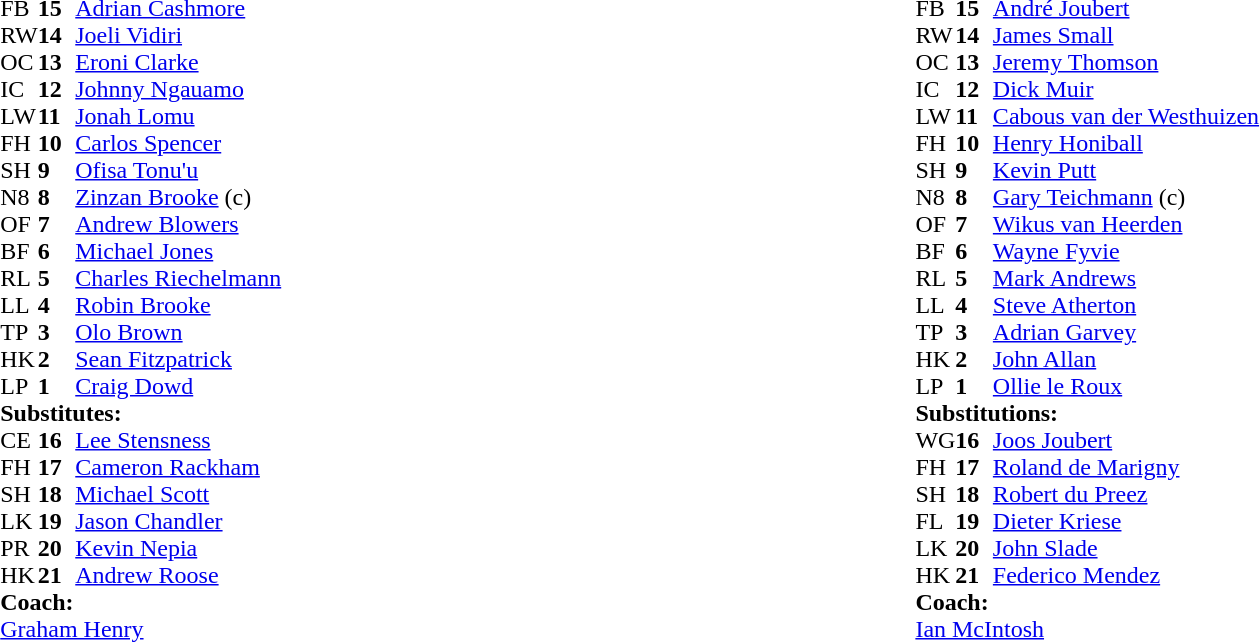<table width="100%">
<tr>
<td valign="center" width="25%"><br><table cellspacing="0" cellpadding="0" align=center>
<tr>
<th width="25"></th>
<th width="25"></th>
</tr>
<tr>
<td>FB</td>
<td><strong>15</strong></td>
<td><a href='#'>Adrian Cashmore</a></td>
</tr>
<tr>
<td>RW</td>
<td><strong>14</strong></td>
<td><a href='#'>Joeli Vidiri</a></td>
</tr>
<tr>
<td>OC</td>
<td><strong>13</strong></td>
<td><a href='#'>Eroni Clarke</a></td>
</tr>
<tr>
<td>IC</td>
<td><strong>12</strong></td>
<td><a href='#'>Johnny Ngauamo</a></td>
</tr>
<tr>
<td>LW</td>
<td><strong>11</strong></td>
<td><a href='#'>Jonah Lomu</a></td>
</tr>
<tr>
<td>FH</td>
<td><strong>10</strong></td>
<td><a href='#'>Carlos Spencer</a></td>
</tr>
<tr>
<td>SH</td>
<td><strong>9</strong></td>
<td><a href='#'>Ofisa Tonu'u</a></td>
</tr>
<tr>
<td>N8</td>
<td><strong>8</strong></td>
<td><a href='#'>Zinzan Brooke</a> (c)</td>
</tr>
<tr>
<td>OF</td>
<td><strong>7</strong></td>
<td><a href='#'>Andrew Blowers</a></td>
</tr>
<tr>
<td>BF</td>
<td><strong>6</strong></td>
<td><a href='#'>Michael Jones</a></td>
</tr>
<tr>
<td>RL</td>
<td><strong>5</strong></td>
<td><a href='#'>Charles Riechelmann</a></td>
</tr>
<tr>
<td>LL</td>
<td><strong>4</strong></td>
<td><a href='#'>Robin Brooke</a></td>
</tr>
<tr>
<td>TP</td>
<td><strong>3</strong></td>
<td><a href='#'>Olo Brown</a></td>
</tr>
<tr>
<td>HK</td>
<td><strong>2</strong></td>
<td><a href='#'>Sean Fitzpatrick</a></td>
</tr>
<tr>
<td>LP</td>
<td><strong>1</strong></td>
<td><a href='#'>Craig Dowd</a></td>
</tr>
<tr>
<td colspan=3><strong>Substitutes:</strong></td>
</tr>
<tr>
<td>CE</td>
<td><strong>16</strong></td>
<td><a href='#'>Lee Stensness</a></td>
</tr>
<tr>
<td>FH</td>
<td><strong>17</strong></td>
<td><a href='#'>Cameron Rackham</a></td>
</tr>
<tr>
<td>SH</td>
<td><strong>18</strong></td>
<td><a href='#'>Michael Scott</a></td>
</tr>
<tr>
<td>LK</td>
<td><strong>19</strong></td>
<td><a href='#'>Jason Chandler</a></td>
</tr>
<tr>
<td>PR</td>
<td><strong>20</strong></td>
<td><a href='#'>Kevin Nepia</a></td>
</tr>
<tr>
<td>HK</td>
<td><strong>21</strong></td>
<td><a href='#'>Andrew Roose</a></td>
</tr>
<tr>
<td colspan="3"><strong>Coach:</strong></td>
</tr>
<tr>
<td colspan="4"> <a href='#'>Graham Henry</a></td>
</tr>
</table>
</td>
<td valign="center" width="25%" align="center"><br><table cellspacing="0" cellpadding="0">
<tr>
<th width="25"></th>
<th width="25"></th>
</tr>
<tr>
<td>FB</td>
<td><strong>15</strong></td>
<td><a href='#'>André Joubert</a></td>
</tr>
<tr>
<td>RW</td>
<td><strong>14</strong></td>
<td><a href='#'>James Small</a></td>
</tr>
<tr>
<td>OC</td>
<td><strong>13</strong></td>
<td><a href='#'>Jeremy Thomson</a></td>
</tr>
<tr>
<td>IC</td>
<td><strong>12</strong></td>
<td><a href='#'>Dick Muir</a></td>
</tr>
<tr>
<td>LW</td>
<td><strong>11</strong></td>
<td><a href='#'>Cabous van der Westhuizen</a></td>
</tr>
<tr>
<td>FH</td>
<td><strong>10</strong></td>
<td><a href='#'>Henry Honiball</a></td>
</tr>
<tr>
<td>SH</td>
<td><strong>9</strong></td>
<td><a href='#'>Kevin Putt</a></td>
</tr>
<tr>
<td>N8</td>
<td><strong>8</strong></td>
<td><a href='#'>Gary Teichmann</a> (c)</td>
</tr>
<tr>
<td>OF</td>
<td><strong>7</strong></td>
<td><a href='#'>Wikus van Heerden</a></td>
</tr>
<tr>
<td>BF</td>
<td><strong>6</strong></td>
<td><a href='#'>Wayne Fyvie</a></td>
</tr>
<tr>
<td>RL</td>
<td><strong>5</strong></td>
<td><a href='#'>Mark Andrews</a></td>
</tr>
<tr>
<td>LL</td>
<td><strong>4</strong></td>
<td><a href='#'>Steve Atherton</a></td>
</tr>
<tr>
<td>TP</td>
<td><strong>3</strong></td>
<td><a href='#'>Adrian Garvey</a></td>
</tr>
<tr>
<td>HK</td>
<td><strong>2</strong></td>
<td><a href='#'>John Allan</a></td>
</tr>
<tr>
<td>LP</td>
<td><strong>1</strong></td>
<td><a href='#'>Ollie le Roux</a></td>
</tr>
<tr>
<td colspan=3><strong>Substitutions:</strong></td>
</tr>
<tr>
<td>WG</td>
<td><strong>16</strong></td>
<td><a href='#'>Joos Joubert</a></td>
</tr>
<tr>
<td>FH</td>
<td><strong>17</strong></td>
<td><a href='#'>Roland de Marigny</a></td>
</tr>
<tr>
<td>SH</td>
<td><strong>18</strong></td>
<td><a href='#'>Robert du Preez</a></td>
</tr>
<tr>
<td>FL</td>
<td><strong>19</strong></td>
<td><a href='#'>Dieter Kriese</a></td>
</tr>
<tr>
<td>LK</td>
<td><strong>20</strong></td>
<td><a href='#'>John Slade</a></td>
</tr>
<tr>
<td>HK</td>
<td><strong>21</strong></td>
<td><a href='#'>Federico Mendez</a></td>
</tr>
<tr>
<td colspan="3"><strong>Coach:</strong></td>
</tr>
<tr>
<td colspan="4"> <a href='#'>Ian McIntosh</a></td>
</tr>
</table>
</td>
</tr>
</table>
